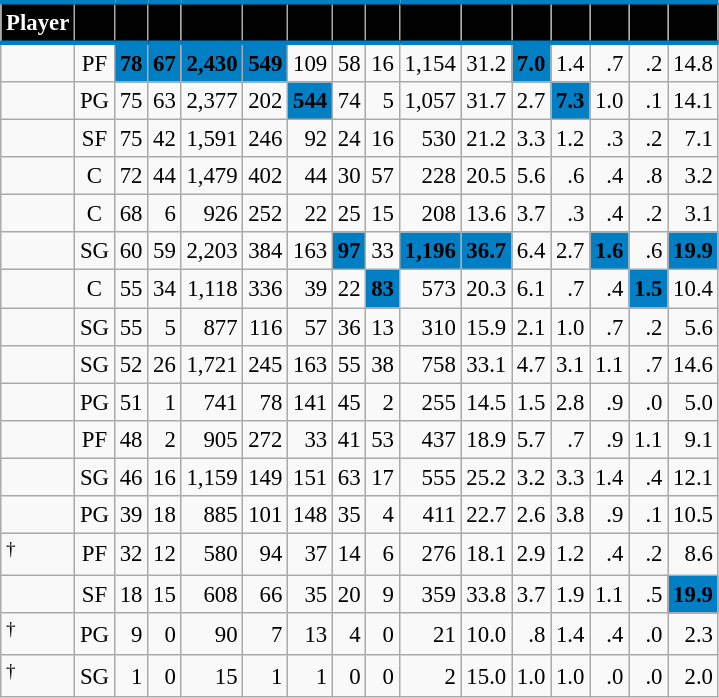<table class="wikitable sortable" style="font-size: 95%; text-align:right;">
<tr>
<th style="background:#010101; color:#FFFFFF; border-top:#007FC5 3px solid; border-bottom:#007FC5 3px solid;">Player</th>
<th style="background:#010101; color:#FFFFFF; border-top:#007FC5 3px solid; border-bottom:#007FC5 3px solid;"></th>
<th style="background:#010101; color:#FFFFFF; border-top:#007FC5 3px solid; border-bottom:#007FC5 3px solid;"></th>
<th style="background:#010101; color:#FFFFFF; border-top:#007FC5 3px solid; border-bottom:#007FC5 3px solid;"></th>
<th style="background:#010101; color:#FFFFFF; border-top:#007FC5 3px solid; border-bottom:#007FC5 3px solid;"></th>
<th style="background:#010101; color:#FFFFFF; border-top:#007FC5 3px solid; border-bottom:#007FC5 3px solid;"></th>
<th style="background:#010101; color:#FFFFFF; border-top:#007FC5 3px solid; border-bottom:#007FC5 3px solid;"></th>
<th style="background:#010101; color:#FFFFFF; border-top:#007FC5 3px solid; border-bottom:#007FC5 3px solid;"></th>
<th style="background:#010101; color:#FFFFFF; border-top:#007FC5 3px solid; border-bottom:#007FC5 3px solid;"></th>
<th style="background:#010101; color:#FFFFFF; border-top:#007FC5 3px solid; border-bottom:#007FC5 3px solid;"></th>
<th style="background:#010101; color:#FFFFFF; border-top:#007FC5 3px solid; border-bottom:#007FC5 3px solid;"></th>
<th style="background:#010101; color:#FFFFFF; border-top:#007FC5 3px solid; border-bottom:#007FC5 3px solid;"></th>
<th style="background:#010101; color:#FFFFFF; border-top:#007FC5 3px solid; border-bottom:#007FC5 3px solid;"></th>
<th style="background:#010101; color:#FFFFFF; border-top:#007FC5 3px solid; border-bottom:#007FC5 3px solid;"></th>
<th style="background:#010101; color:#FFFFFF; border-top:#007FC5 3px solid; border-bottom:#007FC5 3px solid;"></th>
<th style="background:#010101; color:#FFFFFF; border-top:#007FC5 3px solid; border-bottom:#007FC5 3px solid;"></th>
</tr>
<tr>
<td style="text-align:left;"></td>
<td style="text-align:center;">PF</td>
<td style="background:#007FC5; color:#010101;"><strong>78</strong></td>
<td style="background:#007FC5; color:#010101;"><strong>67</strong></td>
<td style="background:#007FC5; color:#010101;"><strong>2,430</strong></td>
<td style="background:#007FC5; color:#010101;"><strong>549</strong></td>
<td>109</td>
<td>58</td>
<td>16</td>
<td>1,154</td>
<td>31.2</td>
<td style="background:#007FC5; color:#010101;"><strong>7.0</strong></td>
<td>1.4</td>
<td>.7</td>
<td>.2</td>
<td>14.8</td>
</tr>
<tr>
<td style="text-align:left;"></td>
<td style="text-align:center;">PG</td>
<td>75</td>
<td>63</td>
<td>2,377</td>
<td>202</td>
<td style="background:#007FC5; color:#010101;"><strong>544</strong></td>
<td>74</td>
<td>5</td>
<td>1,057</td>
<td>31.7</td>
<td>2.7</td>
<td style="background:#007FC5; color:#010101;"><strong>7.3</strong></td>
<td>1.0</td>
<td>.1</td>
<td>14.1</td>
</tr>
<tr>
<td style="text-align:left;"></td>
<td style="text-align:center;">SF</td>
<td>75</td>
<td>42</td>
<td>1,591</td>
<td>246</td>
<td>92</td>
<td>24</td>
<td>16</td>
<td>530</td>
<td>21.2</td>
<td>3.3</td>
<td>1.2</td>
<td>.3</td>
<td>.2</td>
<td>7.1</td>
</tr>
<tr>
<td style="text-align:left;"></td>
<td style="text-align:center;">C</td>
<td>72</td>
<td>44</td>
<td>1,479</td>
<td>402</td>
<td>44</td>
<td>30</td>
<td>57</td>
<td>228</td>
<td>20.5</td>
<td>5.6</td>
<td>.6</td>
<td>.4</td>
<td>.8</td>
<td>3.2</td>
</tr>
<tr>
<td style="text-align:left;"></td>
<td style="text-align:center;">C</td>
<td>68</td>
<td>6</td>
<td>926</td>
<td>252</td>
<td>22</td>
<td>25</td>
<td>15</td>
<td>208</td>
<td>13.6</td>
<td>3.7</td>
<td>.3</td>
<td>.4</td>
<td>.2</td>
<td>3.1</td>
</tr>
<tr>
<td style="text-align:left;"></td>
<td style="text-align:center;">SG</td>
<td>60</td>
<td>59</td>
<td>2,203</td>
<td>384</td>
<td>163</td>
<td style="background:#007FC5; color:#010101;"><strong>97</strong></td>
<td>33</td>
<td style="background:#007FC5; color:#010101;"><strong>1,196</strong></td>
<td style="background:#007FC5; color:#010101;"><strong>36.7</strong></td>
<td>6.4</td>
<td>2.7</td>
<td style="background:#007FC5; color:#010101;"><strong>1.6</strong></td>
<td>.6</td>
<td style="background:#007FC5; color:#010101;"><strong>19.9</strong></td>
</tr>
<tr>
<td style="text-align:left;"></td>
<td style="text-align:center;">C</td>
<td>55</td>
<td>34</td>
<td>1,118</td>
<td>336</td>
<td>39</td>
<td>22</td>
<td style="background:#007FC5; color:#010101;"><strong>83</strong></td>
<td>573</td>
<td>20.3</td>
<td>6.1</td>
<td>.7</td>
<td>.4</td>
<td style="background:#007FC5; color:#010101;"><strong>1.5</strong></td>
<td>10.4</td>
</tr>
<tr>
<td style="text-align:left;"></td>
<td style="text-align:center;">SG</td>
<td>55</td>
<td>5</td>
<td>877</td>
<td>116</td>
<td>57</td>
<td>36</td>
<td>13</td>
<td>310</td>
<td>15.9</td>
<td>2.1</td>
<td>1.0</td>
<td>.7</td>
<td>.2</td>
<td>5.6</td>
</tr>
<tr>
<td style="text-align:left;"></td>
<td style="text-align:center;">SG</td>
<td>52</td>
<td>26</td>
<td>1,721</td>
<td>245</td>
<td>163</td>
<td>55</td>
<td>38</td>
<td>758</td>
<td>33.1</td>
<td>4.7</td>
<td>3.1</td>
<td>1.1</td>
<td>.7</td>
<td>14.6</td>
</tr>
<tr>
<td style="text-align:left;"></td>
<td style="text-align:center;">PG</td>
<td>51</td>
<td>1</td>
<td>741</td>
<td>78</td>
<td>141</td>
<td>45</td>
<td>2</td>
<td>255</td>
<td>14.5</td>
<td>1.5</td>
<td>2.8</td>
<td>.9</td>
<td>.0</td>
<td>5.0</td>
</tr>
<tr>
<td style="text-align:left;"></td>
<td style="text-align:center;">PF</td>
<td>48</td>
<td>2</td>
<td>905</td>
<td>272</td>
<td>33</td>
<td>41</td>
<td>53</td>
<td>437</td>
<td>18.9</td>
<td>5.7</td>
<td>.7</td>
<td>.9</td>
<td>1.1</td>
<td>9.1</td>
</tr>
<tr>
<td style="text-align:left;"></td>
<td style="text-align:center;">SG</td>
<td>46</td>
<td>16</td>
<td>1,159</td>
<td>149</td>
<td>151</td>
<td>63</td>
<td>17</td>
<td>555</td>
<td>25.2</td>
<td>3.2</td>
<td>3.3</td>
<td>1.4</td>
<td>.4</td>
<td>12.1</td>
</tr>
<tr>
<td style="text-align:left;"></td>
<td style="text-align:center;">PG</td>
<td>39</td>
<td>18</td>
<td>885</td>
<td>101</td>
<td>148</td>
<td>35</td>
<td>4</td>
<td>411</td>
<td>22.7</td>
<td>2.6</td>
<td>3.8</td>
<td>.9</td>
<td>.1</td>
<td>10.5</td>
</tr>
<tr>
<td style="text-align:left;"><sup>†</sup></td>
<td style="text-align:center;">PF</td>
<td>32</td>
<td>12</td>
<td>580</td>
<td>94</td>
<td>37</td>
<td>14</td>
<td>6</td>
<td>276</td>
<td>18.1</td>
<td>2.9</td>
<td>1.2</td>
<td>.4</td>
<td>.2</td>
<td>8.6</td>
</tr>
<tr>
<td style="text-align:left;"></td>
<td style="text-align:center;">SF</td>
<td>18</td>
<td>15</td>
<td>608</td>
<td>66</td>
<td>35</td>
<td>20</td>
<td>9</td>
<td>359</td>
<td>33.8</td>
<td>3.7</td>
<td>1.9</td>
<td>1.1</td>
<td>.5</td>
<td style="background:#007FC5; color:#010101;"><strong>19.9</strong></td>
</tr>
<tr>
<td style="text-align:left;"><sup>†</sup></td>
<td style="text-align:center;">PG</td>
<td>9</td>
<td>0</td>
<td>90</td>
<td>7</td>
<td>13</td>
<td>4</td>
<td>0</td>
<td>21</td>
<td>10.0</td>
<td>.8</td>
<td>1.4</td>
<td>.4</td>
<td>.0</td>
<td>2.3</td>
</tr>
<tr>
<td style="text-align:left;"><sup>†</sup></td>
<td style="text-align:center;">SG</td>
<td>1</td>
<td>0</td>
<td>15</td>
<td>1</td>
<td>1</td>
<td>0</td>
<td>0</td>
<td>2</td>
<td>15.0</td>
<td>1.0</td>
<td>1.0</td>
<td>.0</td>
<td>.0</td>
<td>2.0</td>
</tr>
</table>
